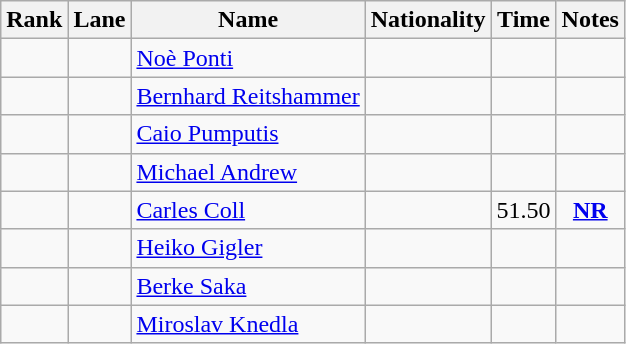<table class="wikitable sortable" style="text-align:center">
<tr>
<th>Rank</th>
<th>Lane</th>
<th>Name</th>
<th>Nationality</th>
<th>Time</th>
<th>Notes</th>
</tr>
<tr>
<td></td>
<td></td>
<td align=left><a href='#'>Noè Ponti</a></td>
<td align=left></td>
<td></td>
<td></td>
</tr>
<tr>
<td></td>
<td></td>
<td align=left><a href='#'>Bernhard Reitshammer</a></td>
<td align=left></td>
<td></td>
<td></td>
</tr>
<tr>
<td></td>
<td></td>
<td align=left><a href='#'>Caio Pumputis</a></td>
<td align=left></td>
<td></td>
<td></td>
</tr>
<tr>
<td></td>
<td></td>
<td align=left><a href='#'>Michael Andrew</a></td>
<td align=left></td>
<td></td>
<td></td>
</tr>
<tr>
<td></td>
<td></td>
<td align=left><a href='#'>Carles Coll</a></td>
<td align=left></td>
<td>51.50</td>
<td><strong><a href='#'>NR</a></strong></td>
</tr>
<tr>
<td></td>
<td></td>
<td align=left><a href='#'>Heiko Gigler</a></td>
<td align=left></td>
<td></td>
<td></td>
</tr>
<tr>
<td></td>
<td></td>
<td align=left><a href='#'>Berke Saka</a></td>
<td align=left></td>
<td></td>
<td></td>
</tr>
<tr>
<td></td>
<td></td>
<td align=left><a href='#'>Miroslav Knedla</a></td>
<td align=left></td>
<td></td>
<td></td>
</tr>
</table>
